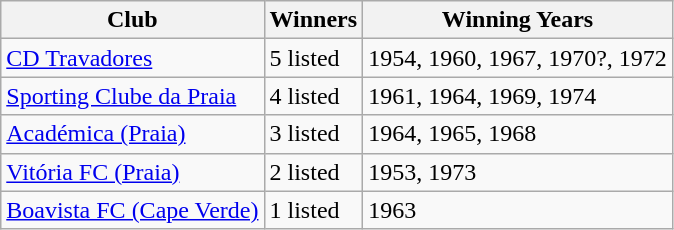<table class="wikitable">
<tr>
<th>Club</th>
<th>Winners</th>
<th>Winning Years</th>
</tr>
<tr>
<td><a href='#'>CD Travadores</a></td>
<td>5 listed</td>
<td>1954, 1960, 1967, 1970?, 1972</td>
</tr>
<tr>
<td><a href='#'>Sporting Clube da Praia</a></td>
<td>4 listed</td>
<td>1961, 1964, 1969, 1974</td>
</tr>
<tr>
<td><a href='#'>Académica (Praia)</a></td>
<td>3 listed</td>
<td>1964, 1965, 1968</td>
</tr>
<tr>
<td><a href='#'>Vitória FC (Praia)</a></td>
<td>2 listed</td>
<td>1953, 1973</td>
</tr>
<tr>
<td><a href='#'>Boavista FC (Cape Verde)</a></td>
<td>1 listed</td>
<td>1963</td>
</tr>
</table>
